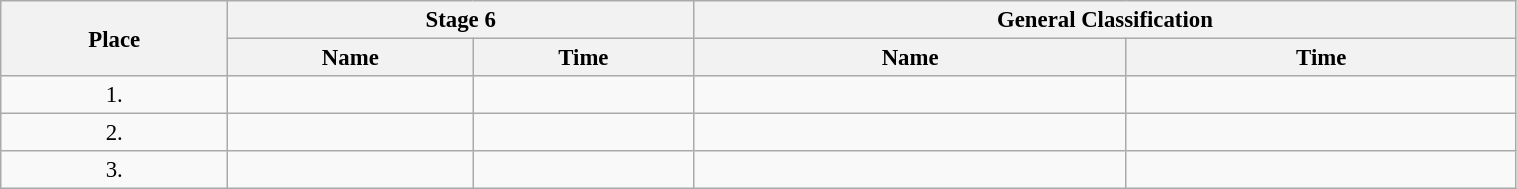<table class="wikitable"  style="font-size:95%; width:80%;">
<tr>
<th rowspan="2">Place</th>
<th colspan="2">Stage 6</th>
<th colspan="2">General Classification</th>
</tr>
<tr>
<th>Name</th>
<th>Time</th>
<th>Name</th>
<th>Time</th>
</tr>
<tr>
<td style="text-align:center;">1.</td>
<td></td>
<td></td>
<td></td>
<td></td>
</tr>
<tr>
<td style="text-align:center;">2.</td>
<td></td>
<td></td>
<td></td>
<td></td>
</tr>
<tr>
<td style="text-align:center;">3.</td>
<td></td>
<td></td>
<td></td>
<td></td>
</tr>
</table>
